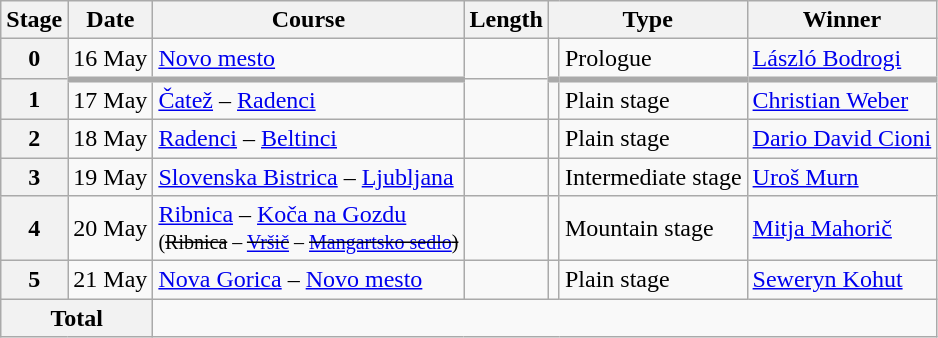<table class="wikitable">
<tr>
<th>Stage</th>
<th>Date</th>
<th>Course</th>
<th>Length</th>
<th colspan="2">Type</th>
<th>Winner</th>
</tr>
<tr>
<th style="text-align:center"><span>0</span></th>
<td align=right>16 May</td>
<td><a href='#'>Novo mesto</a></td>
<td style="text-align:center;"></td>
<td></td>
<td>Prologue</td>
<td> <a href='#'>László Bodrogi</a></td>
</tr>
<tr>
<th style="text-align:center" style="border-top-width:4px">1</th>
<td align=right style="border-top-width:4px">17 May</td>
<td style="border-top-width:4px"><a href='#'>Čatež</a> – <a href='#'>Radenci</a></td>
<td style="text-align:center;" style="border-top-width:4px"></td>
<td style="border-top-width:4px"></td>
<td style="border-top-width:4px">Plain stage</td>
<td style="border-top-width:4px"> <a href='#'>Christian Weber</a></td>
</tr>
<tr>
<th style="text-align:center">2</th>
<td align=right>18 May</td>
<td><a href='#'>Radenci</a> – <a href='#'>Beltinci</a></td>
<td style="text-align:center;"></td>
<td></td>
<td>Plain stage</td>
<td> <a href='#'>Dario David Cioni</a></td>
</tr>
<tr>
<th style="text-align:center">3</th>
<td align=right>19 May</td>
<td><a href='#'>Slovenska Bistrica</a> – <a href='#'>Ljubljana</a></td>
<td style="text-align:center;"></td>
<td></td>
<td>Intermediate stage</td>
<td> <a href='#'>Uroš Murn</a></td>
</tr>
<tr>
<th style="text-align:center">4</th>
<td align=right>20 May</td>
<td><a href='#'>Ribnica</a> – <a href='#'>Koča na Gozdu</a><br><small>(<s>Ribnica</s> – <s><a href='#'>Vršič</a></s> – <s><a href='#'>Mangartsko sedlo</a>)</s></small></td>
<td style="text-align:center;"><br><small><s></s></small></td>
<td></td>
<td>Mountain stage</td>
<td> <a href='#'>Mitja Mahorič</a></td>
</tr>
<tr>
<th style="text-align:center">5</th>
<td align=right>21 May</td>
<td><a href='#'>Nova Gorica</a> – <a href='#'>Novo mesto</a></td>
<td style="text-align:center;"></td>
<td></td>
<td>Plain stage</td>
<td> <a href='#'>Seweryn Kohut</a></td>
</tr>
<tr>
<th colspan="2">Total</th>
<td colspan="6" style="text-align:center;"><br><s><small></small></s></td>
</tr>
</table>
